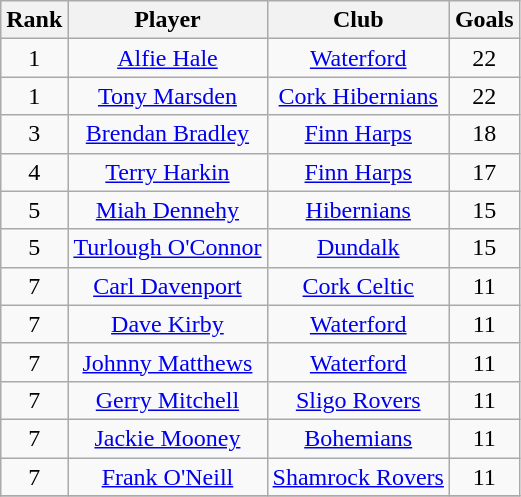<table class="wikitable" style="text-align:center">
<tr>
<th>Rank</th>
<th>Player</th>
<th>Club</th>
<th>Goals</th>
</tr>
<tr>
<td>1</td>
<td><a href='#'>Alfie Hale</a></td>
<td><a href='#'>Waterford</a></td>
<td>22</td>
</tr>
<tr>
<td>1</td>
<td><a href='#'>Tony Marsden</a></td>
<td><a href='#'>Cork Hibernians</a></td>
<td>22</td>
</tr>
<tr>
<td>3</td>
<td><a href='#'>Brendan Bradley</a></td>
<td><a href='#'>Finn Harps</a></td>
<td>18</td>
</tr>
<tr>
<td>4</td>
<td><a href='#'>Terry Harkin</a></td>
<td><a href='#'>Finn Harps</a></td>
<td>17</td>
</tr>
<tr>
<td>5</td>
<td><a href='#'>Miah Dennehy</a></td>
<td><a href='#'>Hibernians</a></td>
<td>15</td>
</tr>
<tr>
<td>5</td>
<td><a href='#'>Turlough O'Connor</a></td>
<td><a href='#'>Dundalk</a></td>
<td>15</td>
</tr>
<tr>
<td>7</td>
<td><a href='#'>Carl Davenport</a></td>
<td><a href='#'>Cork Celtic</a></td>
<td>11</td>
</tr>
<tr>
<td>7</td>
<td><a href='#'>Dave Kirby</a></td>
<td><a href='#'>Waterford</a></td>
<td>11</td>
</tr>
<tr>
<td>7</td>
<td><a href='#'>Johnny Matthews</a></td>
<td><a href='#'>Waterford</a></td>
<td>11</td>
</tr>
<tr>
<td>7</td>
<td><a href='#'>Gerry Mitchell</a></td>
<td><a href='#'>Sligo Rovers</a></td>
<td>11</td>
</tr>
<tr>
<td>7</td>
<td><a href='#'>Jackie Mooney</a></td>
<td><a href='#'>Bohemians</a></td>
<td>11</td>
</tr>
<tr>
<td>7</td>
<td><a href='#'>Frank O'Neill</a></td>
<td><a href='#'>Shamrock Rovers</a></td>
<td>11</td>
</tr>
<tr>
</tr>
</table>
